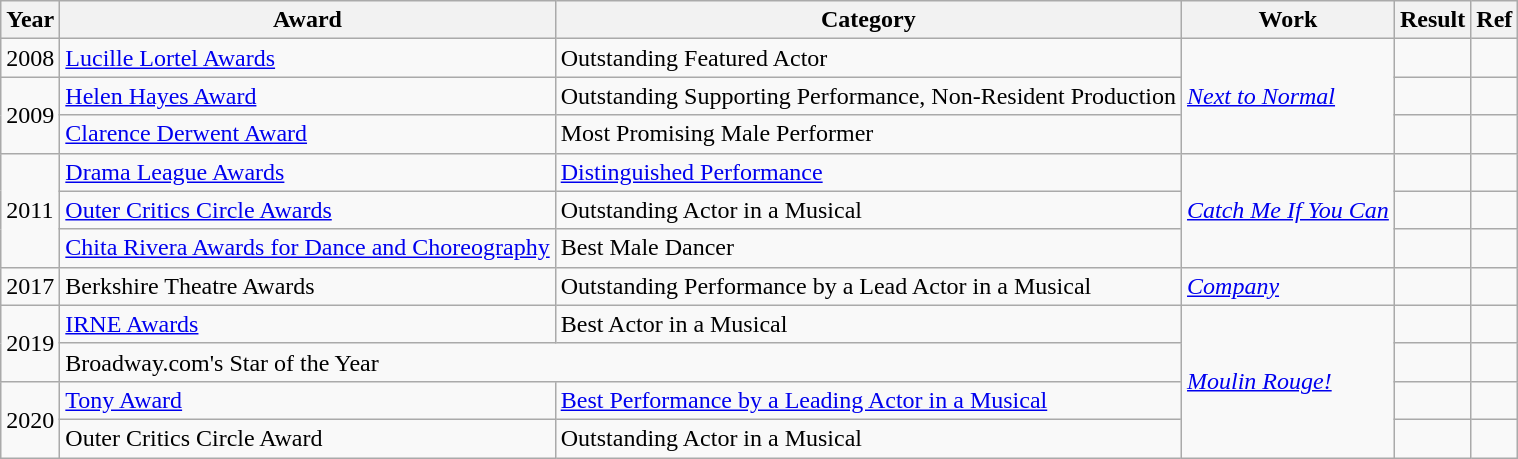<table class="wikitable sortable">
<tr>
<th>Year</th>
<th>Award</th>
<th>Category</th>
<th>Work</th>
<th>Result</th>
<th>Ref</th>
</tr>
<tr>
<td>2008</td>
<td><a href='#'>Lucille Lortel Awards</a></td>
<td>Outstanding Featured Actor</td>
<td rowspan="3"><em><a href='#'>Next to Normal</a></em></td>
<td></td>
<td></td>
</tr>
<tr>
<td rowspan="2">2009</td>
<td><a href='#'>Helen Hayes Award</a></td>
<td>Outstanding Supporting Performance, Non-Resident Production</td>
<td></td>
<td></td>
</tr>
<tr>
<td><a href='#'>Clarence Derwent Award</a></td>
<td>Most Promising Male Performer</td>
<td></td>
<td></td>
</tr>
<tr>
<td rowspan="3">2011</td>
<td><a href='#'>Drama League Awards</a></td>
<td><a href='#'>Distinguished Performance</a></td>
<td rowspan="3"><em><a href='#'>Catch Me If You Can</a></em></td>
<td></td>
<td></td>
</tr>
<tr>
<td><a href='#'>Outer Critics Circle Awards</a></td>
<td>Outstanding Actor in a Musical</td>
<td></td>
<td></td>
</tr>
<tr>
<td><a href='#'>Chita Rivera Awards for Dance and Choreography</a></td>
<td>Best Male Dancer</td>
<td></td>
<td></td>
</tr>
<tr>
<td>2017</td>
<td>Berkshire Theatre Awards</td>
<td>Outstanding Performance by a Lead Actor in a Musical</td>
<td><em><a href='#'>Company</a></em></td>
<td></td>
<td></td>
</tr>
<tr>
<td rowspan="2">2019</td>
<td><a href='#'>IRNE Awards</a></td>
<td>Best Actor in a Musical</td>
<td rowspan="7"><em><a href='#'>Moulin Rouge!</a></em></td>
<td></td>
<td></td>
</tr>
<tr>
<td colspan="2">Broadway.com's Star of the Year</td>
<td></td>
<td></td>
</tr>
<tr>
<td rowspan="3">2020</td>
<td><a href='#'>Tony Award</a></td>
<td><a href='#'>Best Performance by a Leading Actor in a Musical</a></td>
<td></td>
<td></td>
</tr>
<tr>
<td>Outer Critics Circle Award</td>
<td>Outstanding Actor in a Musical</td>
<td></td>
<td></td>
</tr>
</table>
